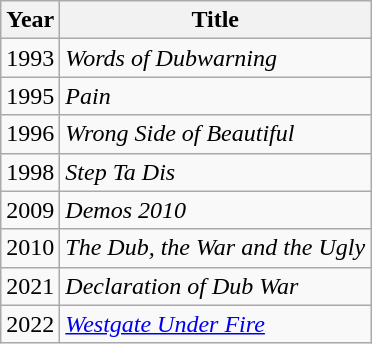<table class="wikitable">
<tr>
<th>Year</th>
<th>Title</th>
</tr>
<tr>
<td>1993</td>
<td><em>Words of Dubwarning</em></td>
</tr>
<tr>
<td>1995</td>
<td><em>Pain</em></td>
</tr>
<tr>
<td>1996</td>
<td><em>Wrong Side of Beautiful</em></td>
</tr>
<tr>
<td>1998</td>
<td><em>Step Ta Dis</em></td>
</tr>
<tr>
<td>2009</td>
<td><em>Demos 2010</em></td>
</tr>
<tr>
<td>2010</td>
<td><em>The Dub, the War and the Ugly</em></td>
</tr>
<tr>
<td>2021</td>
<td><em>Declaration of Dub War</em></td>
</tr>
<tr>
<td>2022</td>
<td><em><a href='#'>Westgate Under Fire</a></em></td>
</tr>
</table>
